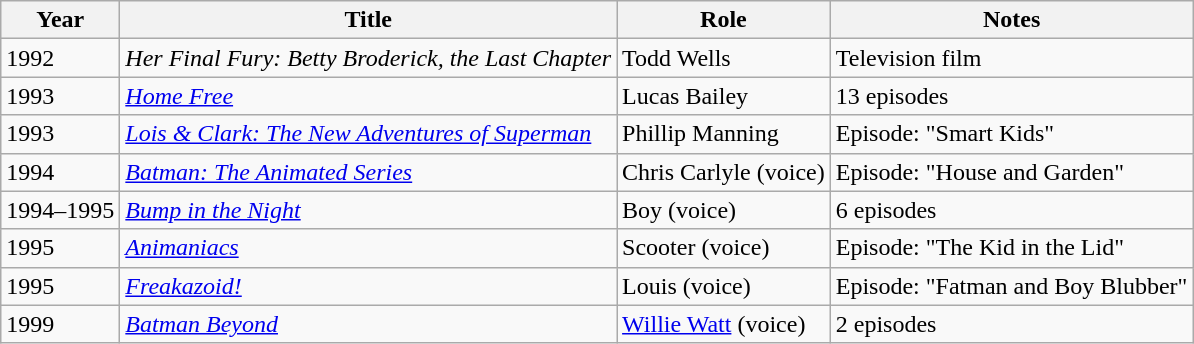<table class="wikitable sortable">
<tr>
<th>Year</th>
<th>Title</th>
<th>Role</th>
<th>Notes</th>
</tr>
<tr>
<td>1992</td>
<td><em>Her Final Fury: Betty Broderick, the Last Chapter</em></td>
<td>Todd Wells</td>
<td>Television film</td>
</tr>
<tr>
<td>1993</td>
<td><em><a href='#'>Home Free</a></em></td>
<td>Lucas Bailey</td>
<td>13 episodes</td>
</tr>
<tr>
<td>1993</td>
<td><em><a href='#'>Lois & Clark: The New Adventures of Superman</a></em></td>
<td>Phillip Manning</td>
<td>Episode: "Smart Kids"</td>
</tr>
<tr>
<td>1994</td>
<td><em><a href='#'>Batman: The Animated Series</a></em></td>
<td>Chris Carlyle (voice)</td>
<td>Episode: "House and Garden"</td>
</tr>
<tr>
<td>1994–1995</td>
<td><em><a href='#'>Bump in the Night</a></em></td>
<td>Boy (voice)</td>
<td>6 episodes</td>
</tr>
<tr>
<td>1995</td>
<td><em><a href='#'>Animaniacs</a></em></td>
<td>Scooter (voice)</td>
<td>Episode: "The Kid in the Lid"</td>
</tr>
<tr>
<td>1995</td>
<td><em><a href='#'>Freakazoid!</a></em></td>
<td>Louis (voice)</td>
<td>Episode: "Fatman and Boy Blubber"</td>
</tr>
<tr>
<td>1999</td>
<td><em><a href='#'>Batman Beyond</a></em></td>
<td><a href='#'>Willie Watt</a> (voice)</td>
<td>2 episodes</td>
</tr>
</table>
